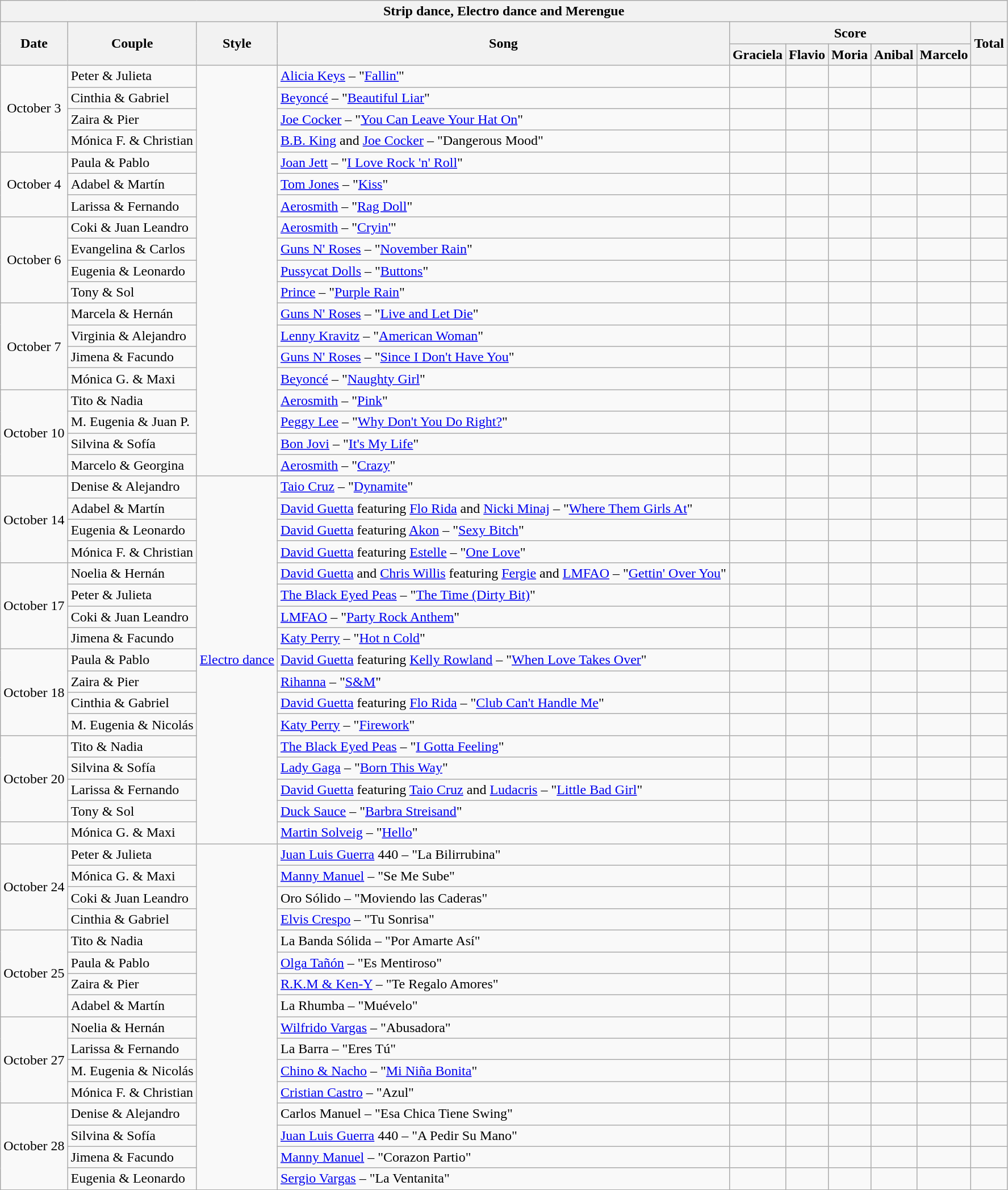<table class="wikitable collapsible collapsed">
<tr>
<th colspan="10" style="text-align:center;"><strong>Strip dance, Electro dance and Merengue</strong></th>
</tr>
<tr>
<th rowspan="2">Date</th>
<th rowspan="2">Couple</th>
<th rowspan="2">Style</th>
<th rowspan="2">Song</th>
<th colspan="5">Score</th>
<th rowspan="2">Total</th>
</tr>
<tr>
<th>Graciela</th>
<th>Flavio</th>
<th>Moria</th>
<th>Anibal</th>
<th>Marcelo</th>
</tr>
<tr>
<td rowspan="4" style="text-align:center;">October 3</td>
<td>Peter & Julieta</td>
<td rowspan="19"></td>
<td><a href='#'>Alicia Keys</a> – "<a href='#'>Fallin'</a>"</td>
<td></td>
<td></td>
<td></td>
<td></td>
<td></td>
<td></td>
</tr>
<tr>
<td>Cinthia & Gabriel</td>
<td><a href='#'>Beyoncé</a> – "<a href='#'>Beautiful Liar</a>"</td>
<td></td>
<td></td>
<td></td>
<td></td>
<td></td>
<td></td>
</tr>
<tr>
<td>Zaira & Pier</td>
<td><a href='#'>Joe Cocker</a> – "<a href='#'>You Can Leave Your Hat On</a>"</td>
<td></td>
<td></td>
<td></td>
<td></td>
<td></td>
<td></td>
</tr>
<tr>
<td>Mónica F. & Christian</td>
<td><a href='#'>B.B. King</a> and <a href='#'>Joe Cocker</a> – "Dangerous Mood"</td>
<td></td>
<td></td>
<td></td>
<td></td>
<td></td>
<td></td>
</tr>
<tr>
<td rowspan="3" style="text-align:center;">October 4</td>
<td>Paula & Pablo</td>
<td><a href='#'>Joan Jett</a> – "<a href='#'>I Love Rock 'n' Roll</a>"</td>
<td></td>
<td></td>
<td></td>
<td></td>
<td></td>
<td></td>
</tr>
<tr>
<td>Adabel & Martín</td>
<td><a href='#'>Tom Jones</a> – "<a href='#'>Kiss</a>"</td>
<td></td>
<td></td>
<td></td>
<td></td>
<td></td>
<td></td>
</tr>
<tr>
<td>Larissa & Fernando</td>
<td><a href='#'>Aerosmith</a> – "<a href='#'>Rag Doll</a>"</td>
<td></td>
<td></td>
<td></td>
<td></td>
<td></td>
<td></td>
</tr>
<tr>
<td rowspan="4" style="text-align:center;">October 6</td>
<td>Coki & Juan Leandro</td>
<td><a href='#'>Aerosmith</a> – "<a href='#'>Cryin'</a>"</td>
<td></td>
<td></td>
<td></td>
<td></td>
<td></td>
<td></td>
</tr>
<tr>
<td>Evangelina & Carlos</td>
<td><a href='#'>Guns N' Roses</a> – "<a href='#'>November Rain</a>"</td>
<td></td>
<td></td>
<td></td>
<td></td>
<td></td>
<td></td>
</tr>
<tr>
<td>Eugenia & Leonardo</td>
<td><a href='#'>Pussycat Dolls</a> – "<a href='#'>Buttons</a>"</td>
<td></td>
<td></td>
<td></td>
<td></td>
<td></td>
<td></td>
</tr>
<tr>
<td>Tony & Sol</td>
<td><a href='#'>Prince</a> – "<a href='#'>Purple Rain</a>"</td>
<td></td>
<td></td>
<td></td>
<td></td>
<td></td>
<td></td>
</tr>
<tr>
<td rowspan="4" style="text-align:center;">October 7</td>
<td>Marcela & Hernán</td>
<td><a href='#'>Guns N' Roses</a> – "<a href='#'>Live and Let Die</a>"</td>
<td></td>
<td></td>
<td></td>
<td></td>
<td></td>
<td></td>
</tr>
<tr>
<td>Virginia & Alejandro</td>
<td><a href='#'>Lenny Kravitz</a> – "<a href='#'>American Woman</a>"</td>
<td></td>
<td></td>
<td></td>
<td></td>
<td></td>
<td></td>
</tr>
<tr>
<td>Jimena & Facundo</td>
<td><a href='#'>Guns N' Roses</a> – "<a href='#'>Since I Don't Have You</a>"</td>
<td></td>
<td></td>
<td></td>
<td></td>
<td></td>
<td></td>
</tr>
<tr>
<td>Mónica G. & Maxi</td>
<td><a href='#'>Beyoncé</a> – "<a href='#'>Naughty Girl</a>"</td>
<td></td>
<td></td>
<td></td>
<td></td>
<td></td>
<td></td>
</tr>
<tr>
<td rowspan="4" style="text-align:center;">October 10</td>
<td>Tito & Nadia</td>
<td><a href='#'>Aerosmith</a> – "<a href='#'>Pink</a>"</td>
<td></td>
<td></td>
<td></td>
<td></td>
<td></td>
<td></td>
</tr>
<tr>
<td>M. Eugenia & Juan P.</td>
<td><a href='#'>Peggy Lee</a> – "<a href='#'>Why Don't You Do Right?</a>"</td>
<td></td>
<td></td>
<td></td>
<td></td>
<td></td>
<td></td>
</tr>
<tr>
<td>Silvina & Sofía</td>
<td><a href='#'>Bon Jovi</a> – "<a href='#'>It's My Life</a>"</td>
<td></td>
<td></td>
<td></td>
<td></td>
<td></td>
<td></td>
</tr>
<tr>
<td>Marcelo & Georgina</td>
<td><a href='#'>Aerosmith</a> – "<a href='#'>Crazy</a>"</td>
<td></td>
<td></td>
<td></td>
<td></td>
<td></td>
<td></td>
</tr>
<tr>
<td rowspan="4" style="text-align:center;">October 14</td>
<td>Denise & Alejandro</td>
<td rowspan="17" style="text-align:center;"><a href='#'>Electro dance</a></td>
<td><a href='#'>Taio Cruz</a> – "<a href='#'>Dynamite</a>"</td>
<td></td>
<td></td>
<td></td>
<td></td>
<td></td>
<td></td>
</tr>
<tr>
<td>Adabel & Martín</td>
<td><a href='#'>David Guetta</a> featuring <a href='#'>Flo Rida</a> and <a href='#'>Nicki Minaj</a> – "<a href='#'>Where Them Girls At</a>"</td>
<td></td>
<td></td>
<td></td>
<td></td>
<td></td>
<td></td>
</tr>
<tr>
<td>Eugenia & Leonardo</td>
<td><a href='#'>David Guetta</a> featuring <a href='#'>Akon</a> – "<a href='#'>Sexy Bitch</a>"</td>
<td></td>
<td></td>
<td></td>
<td></td>
<td></td>
<td></td>
</tr>
<tr>
<td>Mónica F. & Christian</td>
<td><a href='#'>David Guetta</a> featuring <a href='#'>Estelle</a> – "<a href='#'>One Love</a>"</td>
<td></td>
<td></td>
<td></td>
<td></td>
<td></td>
<td></td>
</tr>
<tr>
<td rowspan="4" style="text-align:center;">October 17</td>
<td>Noelia & Hernán</td>
<td><a href='#'>David Guetta</a> and <a href='#'>Chris Willis</a> featuring <a href='#'>Fergie</a> and <a href='#'>LMFAO</a> – "<a href='#'>Gettin' Over You</a>"</td>
<td></td>
<td></td>
<td></td>
<td></td>
<td></td>
<td></td>
</tr>
<tr>
<td>Peter & Julieta</td>
<td><a href='#'>The Black Eyed Peas</a> – "<a href='#'>The Time (Dirty Bit)</a>"</td>
<td></td>
<td></td>
<td></td>
<td></td>
<td></td>
<td></td>
</tr>
<tr>
<td>Coki & Juan Leandro</td>
<td><a href='#'>LMFAO</a> – "<a href='#'>Party Rock Anthem</a>"</td>
<td></td>
<td></td>
<td></td>
<td></td>
<td></td>
<td></td>
</tr>
<tr>
<td>Jimena & Facundo</td>
<td><a href='#'>Katy Perry</a> – "<a href='#'>Hot n Cold</a>"</td>
<td></td>
<td></td>
<td></td>
<td></td>
<td></td>
<td></td>
</tr>
<tr>
<td rowspan="4" style="text-align:center;">October 18</td>
<td>Paula & Pablo</td>
<td><a href='#'>David Guetta</a> featuring <a href='#'>Kelly Rowland</a> – "<a href='#'>When Love Takes Over</a>"</td>
<td></td>
<td></td>
<td></td>
<td></td>
<td></td>
<td></td>
</tr>
<tr>
<td>Zaira & Pier</td>
<td><a href='#'>Rihanna</a> – "<a href='#'>S&M</a>"</td>
<td></td>
<td></td>
<td></td>
<td></td>
<td></td>
<td></td>
</tr>
<tr>
<td>Cinthia & Gabriel</td>
<td><a href='#'>David Guetta</a> featuring <a href='#'>Flo Rida</a> – "<a href='#'>Club Can't Handle Me</a>"</td>
<td></td>
<td></td>
<td></td>
<td></td>
<td></td>
<td></td>
</tr>
<tr>
<td>M. Eugenia & Nicolás</td>
<td><a href='#'>Katy Perry</a> – "<a href='#'>Firework</a>"</td>
<td></td>
<td></td>
<td></td>
<td></td>
<td></td>
<td></td>
</tr>
<tr>
<td rowspan="4" style="text-align:center;">October 20</td>
<td>Tito & Nadia</td>
<td><a href='#'>The Black Eyed Peas</a> – "<a href='#'>I Gotta Feeling</a>"</td>
<td></td>
<td></td>
<td></td>
<td></td>
<td></td>
<td></td>
</tr>
<tr>
<td>Silvina & Sofía</td>
<td><a href='#'>Lady Gaga</a> – "<a href='#'>Born This Way</a>"</td>
<td></td>
<td></td>
<td></td>
<td></td>
<td></td>
<td></td>
</tr>
<tr>
<td>Larissa & Fernando</td>
<td><a href='#'>David Guetta</a> featuring <a href='#'>Taio Cruz</a> and <a href='#'>Ludacris</a> – "<a href='#'>Little Bad Girl</a>"</td>
<td></td>
<td></td>
<td></td>
<td></td>
<td></td>
<td></td>
</tr>
<tr>
<td>Tony & Sol</td>
<td><a href='#'>Duck Sauce</a> – "<a href='#'>Barbra Streisand</a>"</td>
<td></td>
<td></td>
<td></td>
<td></td>
<td></td>
<td></td>
</tr>
<tr>
<td></td>
<td>Mónica G. & Maxi</td>
<td><a href='#'>Martin Solveig</a> – "<a href='#'>Hello</a>"</td>
<td></td>
<td></td>
<td></td>
<td></td>
<td></td>
<td></td>
</tr>
<tr>
<td rowspan="4" style="text-align:center;">October 24</td>
<td>Peter & Julieta</td>
<td rowspan="16"></td>
<td><a href='#'>Juan Luis Guerra</a> 440 – "La Bilirrubina"</td>
<td></td>
<td></td>
<td></td>
<td></td>
<td></td>
<td></td>
</tr>
<tr>
<td>Mónica G. & Maxi</td>
<td><a href='#'>Manny Manuel</a> – "Se Me Sube"</td>
<td></td>
<td></td>
<td></td>
<td></td>
<td></td>
<td></td>
</tr>
<tr>
<td>Coki & Juan Leandro</td>
<td>Oro Sólido – "Moviendo las Caderas"</td>
<td></td>
<td></td>
<td></td>
<td></td>
<td></td>
<td></td>
</tr>
<tr>
<td>Cinthia & Gabriel</td>
<td><a href='#'>Elvis Crespo</a> – "Tu Sonrisa"</td>
<td></td>
<td></td>
<td></td>
<td></td>
<td></td>
<td></td>
</tr>
<tr>
<td rowspan="4" style="text-align:center;">October 25</td>
<td>Tito & Nadia</td>
<td>La Banda Sólida – "Por Amarte Así"</td>
<td></td>
<td></td>
<td></td>
<td></td>
<td></td>
<td></td>
</tr>
<tr>
<td>Paula & Pablo</td>
<td><a href='#'>Olga Tañón</a> – "Es Mentiroso"</td>
<td></td>
<td></td>
<td></td>
<td></td>
<td></td>
<td></td>
</tr>
<tr>
<td>Zaira & Pier</td>
<td><a href='#'>R.K.M & Ken-Y</a> – "Te Regalo Amores"</td>
<td></td>
<td></td>
<td></td>
<td></td>
<td></td>
<td></td>
</tr>
<tr>
<td>Adabel & Martín</td>
<td>La Rhumba – "Muévelo"</td>
<td></td>
<td></td>
<td></td>
<td></td>
<td></td>
<td></td>
</tr>
<tr>
<td rowspan="4" style="text-align:center;">October 27</td>
<td>Noelia & Hernán</td>
<td><a href='#'>Wilfrido Vargas</a> – "Abusadora"</td>
<td></td>
<td></td>
<td></td>
<td></td>
<td></td>
<td></td>
</tr>
<tr>
<td>Larissa & Fernando</td>
<td>La Barra – "Eres Tú"</td>
<td></td>
<td></td>
<td></td>
<td></td>
<td></td>
<td></td>
</tr>
<tr>
<td>M. Eugenia & Nicolás</td>
<td><a href='#'>Chino & Nacho</a> – "<a href='#'>Mi Niña Bonita</a>"</td>
<td></td>
<td></td>
<td></td>
<td></td>
<td></td>
<td></td>
</tr>
<tr>
<td>Mónica F. & Christian</td>
<td><a href='#'>Cristian Castro</a> – "Azul"</td>
<td></td>
<td></td>
<td></td>
<td></td>
<td></td>
<td></td>
</tr>
<tr>
<td rowspan="4" style="text-align:center;">October 28</td>
<td>Denise & Alejandro</td>
<td>Carlos Manuel – "Esa Chica Tiene Swing"</td>
<td></td>
<td></td>
<td></td>
<td></td>
<td></td>
<td></td>
</tr>
<tr>
<td>Silvina & Sofía</td>
<td><a href='#'>Juan Luis Guerra</a> 440 – "A Pedir Su Mano"</td>
<td></td>
<td></td>
<td></td>
<td></td>
<td></td>
<td></td>
</tr>
<tr>
<td>Jimena & Facundo</td>
<td><a href='#'>Manny Manuel</a> – "Corazon Partio"</td>
<td></td>
<td></td>
<td></td>
<td></td>
<td></td>
<td></td>
</tr>
<tr>
<td>Eugenia & Leonardo</td>
<td><a href='#'>Sergio Vargas</a> – "La Ventanita"</td>
<td></td>
<td></td>
<td></td>
<td></td>
<td></td>
<td></td>
</tr>
</table>
